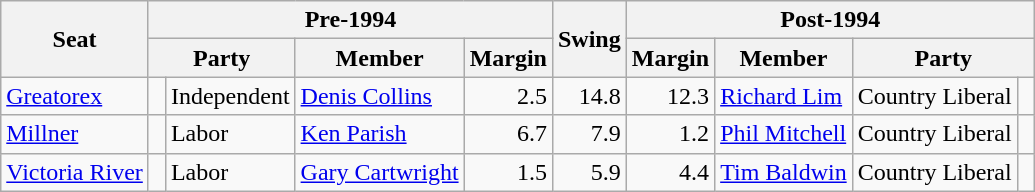<table class="wikitable">
<tr>
<th rowspan=2>Seat</th>
<th colspan=4>Pre-1994</th>
<th rowspan=2>Swing</th>
<th colspan=4>Post-1994</th>
</tr>
<tr>
<th colspan=2>Party</th>
<th>Member</th>
<th>Margin</th>
<th>Margin</th>
<th>Member</th>
<th colspan=2>Party</th>
</tr>
<tr>
<td><a href='#'>Greatorex</a></td>
<td> </td>
<td>Independent</td>
<td><a href='#'>Denis Collins</a></td>
<td style="text-align:right;">2.5</td>
<td style="text-align:right;">14.8</td>
<td style="text-align:right;">12.3</td>
<td><a href='#'>Richard Lim</a></td>
<td>Country Liberal</td>
<td> </td>
</tr>
<tr>
<td><a href='#'>Millner</a></td>
<td> </td>
<td>Labor</td>
<td><a href='#'>Ken Parish</a></td>
<td style="text-align:right;">6.7</td>
<td style="text-align:right;">7.9</td>
<td style="text-align:right;">1.2</td>
<td><a href='#'>Phil Mitchell</a></td>
<td>Country Liberal</td>
<td> </td>
</tr>
<tr>
<td><a href='#'>Victoria River</a></td>
<td> </td>
<td>Labor</td>
<td><a href='#'>Gary Cartwright</a></td>
<td style="text-align:right;">1.5</td>
<td style="text-align:right;">5.9</td>
<td style="text-align:right;">4.4</td>
<td><a href='#'>Tim Baldwin</a></td>
<td>Country Liberal</td>
<td> </td>
</tr>
</table>
